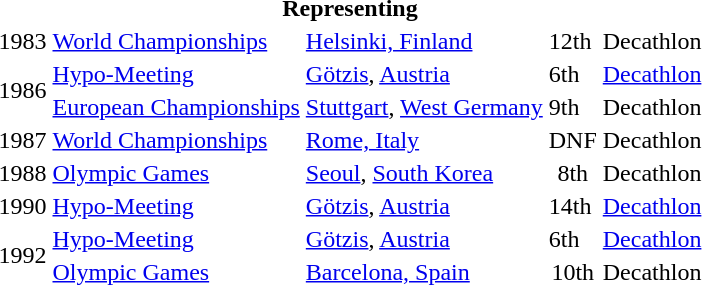<table>
<tr>
<th colspan="5">Representing </th>
</tr>
<tr>
<td>1983</td>
<td><a href='#'>World Championships</a></td>
<td><a href='#'>Helsinki, Finland</a></td>
<td>12th</td>
<td>Decathlon</td>
</tr>
<tr>
<td rowspan=2>1986</td>
<td><a href='#'>Hypo-Meeting</a></td>
<td><a href='#'>Götzis</a>, <a href='#'>Austria</a></td>
<td>6th</td>
<td><a href='#'>Decathlon</a></td>
</tr>
<tr>
<td><a href='#'>European Championships</a></td>
<td><a href='#'>Stuttgart</a>, <a href='#'>West Germany</a></td>
<td>9th</td>
<td>Decathlon</td>
</tr>
<tr>
<td>1987</td>
<td><a href='#'>World Championships</a></td>
<td><a href='#'>Rome, Italy</a></td>
<td>DNF</td>
<td>Decathlon</td>
</tr>
<tr>
<td>1988</td>
<td><a href='#'>Olympic Games</a></td>
<td><a href='#'>Seoul</a>, <a href='#'>South Korea</a></td>
<td align="center">8th</td>
<td>Decathlon</td>
</tr>
<tr>
<td>1990</td>
<td><a href='#'>Hypo-Meeting</a></td>
<td><a href='#'>Götzis</a>, <a href='#'>Austria</a></td>
<td>14th</td>
<td><a href='#'>Decathlon</a></td>
</tr>
<tr>
<td rowspan=2>1992</td>
<td><a href='#'>Hypo-Meeting</a></td>
<td><a href='#'>Götzis</a>, <a href='#'>Austria</a></td>
<td>6th</td>
<td><a href='#'>Decathlon</a></td>
</tr>
<tr>
<td><a href='#'>Olympic Games</a></td>
<td><a href='#'>Barcelona, Spain</a></td>
<td align="center">10th</td>
<td>Decathlon</td>
</tr>
</table>
